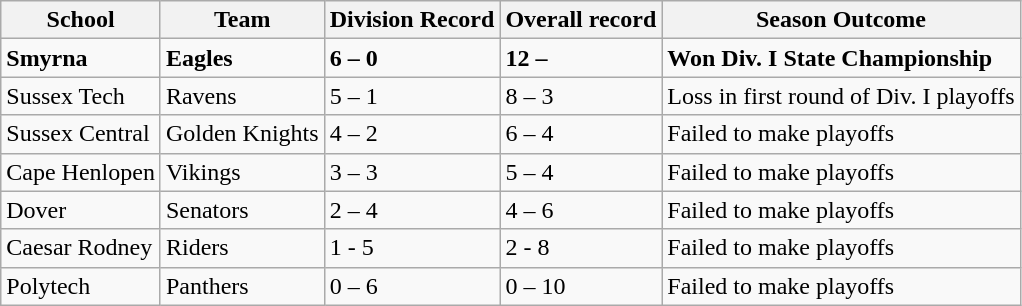<table class="wikitable mw-collapsible mw-collapsed">
<tr>
<th>School</th>
<th>Team</th>
<th>Division Record</th>
<th>Overall record</th>
<th>Season Outcome</th>
</tr>
<tr>
<td><strong>Smyrna</strong></td>
<td><strong>Eagles</strong></td>
<td><strong>6 – 0</strong></td>
<td><strong>12 – </strong></td>
<td><strong>Won Div. I State Championship</strong></td>
</tr>
<tr>
<td>Sussex Tech</td>
<td>Ravens</td>
<td>5 – 1</td>
<td>8 – 3</td>
<td>Loss in first round of Div. I playoffs</td>
</tr>
<tr>
<td>Sussex Central</td>
<td>Golden Knights</td>
<td>4 – 2</td>
<td>6 – 4</td>
<td>Failed to make playoffs</td>
</tr>
<tr>
<td>Cape Henlopen</td>
<td>Vikings</td>
<td>3 – 3</td>
<td>5 – 4</td>
<td>Failed to make playoffs</td>
</tr>
<tr>
<td>Dover</td>
<td>Senators</td>
<td>2 – 4</td>
<td>4 – 6</td>
<td>Failed to make playoffs</td>
</tr>
<tr>
<td>Caesar Rodney</td>
<td>Riders</td>
<td>1 - 5</td>
<td>2 - 8</td>
<td>Failed to make playoffs</td>
</tr>
<tr>
<td>Polytech</td>
<td>Panthers</td>
<td>0 – 6</td>
<td>0 – 10</td>
<td>Failed to make playoffs</td>
</tr>
</table>
